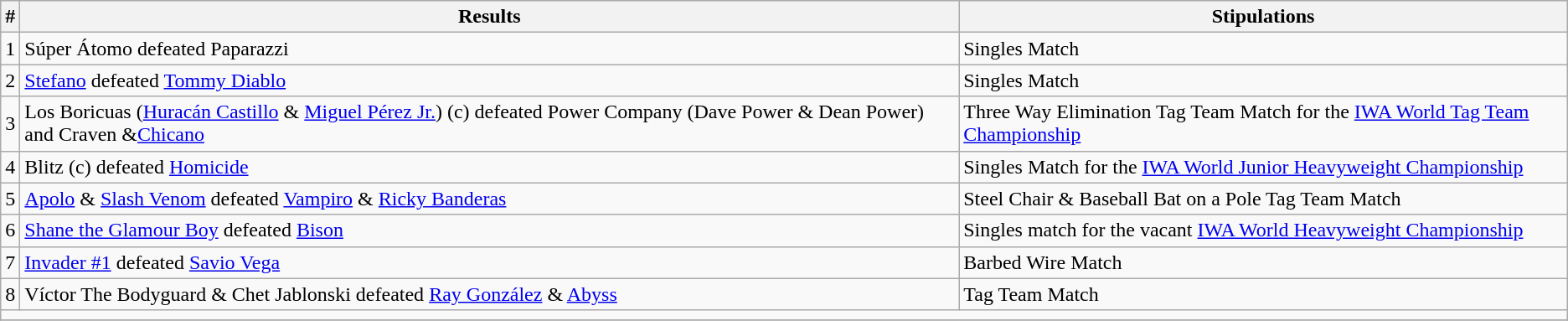<table class="wikitable">
<tr>
<th>#</th>
<th>Results</th>
<th>Stipulations</th>
</tr>
<tr>
<td>1</td>
<td>Súper Átomo defeated Paparazzi</td>
<td>Singles Match</td>
</tr>
<tr>
<td>2</td>
<td><a href='#'>Stefano</a> defeated <a href='#'>Tommy Diablo</a></td>
<td>Singles Match</td>
</tr>
<tr>
<td>3</td>
<td>Los Boricuas (<a href='#'>Huracán Castillo</a> & <a href='#'>Miguel Pérez Jr.</a>) (c) defeated Power Company (Dave Power & Dean Power) and Craven &<a href='#'>Chicano</a></td>
<td>Three Way Elimination Tag Team Match for the <a href='#'>IWA World Tag Team Championship</a></td>
</tr>
<tr>
<td>4</td>
<td>Blitz (c) defeated <a href='#'>Homicide</a></td>
<td>Singles Match for the <a href='#'>IWA World Junior Heavyweight Championship</a></td>
</tr>
<tr>
<td>5</td>
<td><a href='#'>Apolo</a> & <a href='#'>Slash Venom</a> defeated <a href='#'>Vampiro</a> & <a href='#'>Ricky Banderas</a></td>
<td>Steel Chair & Baseball Bat on a Pole Tag Team Match</td>
</tr>
<tr>
<td>6</td>
<td><a href='#'>Shane the Glamour Boy</a> defeated <a href='#'>Bison</a></td>
<td>Singles match for the vacant <a href='#'>IWA World Heavyweight Championship</a></td>
</tr>
<tr>
<td>7</td>
<td><a href='#'>Invader #1</a> defeated <a href='#'>Savio Vega</a></td>
<td>Barbed Wire Match</td>
</tr>
<tr>
<td>8</td>
<td>Víctor The Bodyguard & Chet Jablonski defeated <a href='#'>Ray González</a> & <a href='#'>Abyss</a></td>
<td>Tag Team Match</td>
</tr>
<tr>
<td colspan="10"></td>
</tr>
<tr>
</tr>
</table>
